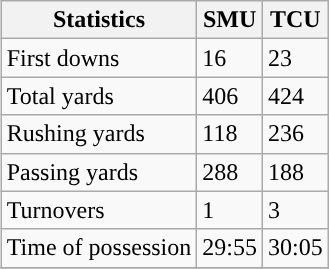<table class="wikitable" style="float: right;">
<tr>
<th>Statistics</th>
<th>SMU</th>
<th>TCU</th>
</tr>
<tr>
<td>First downs</td>
<td>16</td>
<td>23</td>
</tr>
<tr>
<td>Total yards</td>
<td>406</td>
<td>424</td>
</tr>
<tr>
<td>Rushing yards</td>
<td>118</td>
<td>236</td>
</tr>
<tr>
<td>Passing yards</td>
<td>288</td>
<td>188</td>
</tr>
<tr>
<td>Turnovers</td>
<td>1</td>
<td>3</td>
</tr>
<tr>
<td>Time of possession</td>
<td>29:55</td>
<td>30:05</td>
</tr>
<tr>
</tr>
</table>
